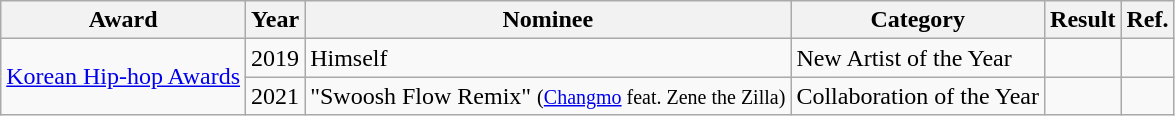<table class="wikitable">
<tr>
<th>Award</th>
<th>Year</th>
<th>Nominee</th>
<th>Category</th>
<th>Result</th>
<th>Ref.</th>
</tr>
<tr>
<td rowspan="2"><a href='#'>Korean Hip-hop Awards</a></td>
<td>2019</td>
<td>Himself</td>
<td>New Artist of the Year</td>
<td></td>
<td></td>
</tr>
<tr>
<td>2021</td>
<td>"Swoosh Flow Remix" <small>(<a href='#'>Changmo</a> feat. Zene the Zilla)</small></td>
<td>Collaboration of the Year</td>
<td></td>
<td></td>
</tr>
</table>
